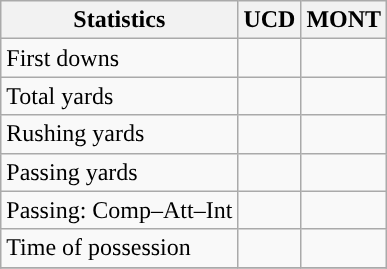<table class="wikitable" style="float: left;">
<tr>
<th>Statistics</th>
<th>UCD</th>
<th>MONT</th>
</tr>
<tr>
<td>First downs</td>
<td></td>
<td></td>
</tr>
<tr>
<td>Total yards</td>
<td></td>
<td></td>
</tr>
<tr>
<td>Rushing yards</td>
<td></td>
<td></td>
</tr>
<tr>
<td>Passing yards</td>
<td></td>
<td></td>
</tr>
<tr>
<td>Passing: Comp–Att–Int</td>
<td></td>
<td></td>
</tr>
<tr>
<td>Time of possession</td>
<td></td>
<td></td>
</tr>
<tr>
</tr>
</table>
